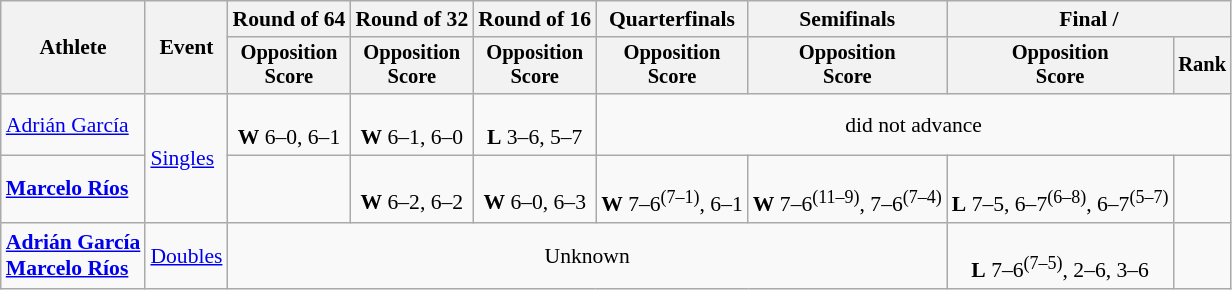<table class=wikitable style="font-size:90%">
<tr>
<th rowspan="2">Athlete</th>
<th rowspan="2">Event</th>
<th>Round of 64</th>
<th>Round of 32</th>
<th>Round of 16</th>
<th>Quarterfinals</th>
<th>Semifinals</th>
<th colspan=2>Final / </th>
</tr>
<tr style="font-size:95%">
<th>Opposition<br>Score</th>
<th>Opposition<br>Score</th>
<th>Opposition<br>Score</th>
<th>Opposition<br>Score</th>
<th>Opposition<br>Score</th>
<th>Opposition<br>Score</th>
<th>Rank</th>
</tr>
<tr align=center>
<td align=left><a href='#'>Adrián García</a></td>
<td align=left rowspan=2><a href='#'>Singles</a></td>
<td><br><strong>W</strong> 6–0, 6–1</td>
<td><br><strong>W</strong> 6–1, 6–0</td>
<td><br><strong>L</strong> 3–6, 5–7</td>
<td colspan=4>did not advance</td>
</tr>
<tr align=center>
<td align=left><strong><a href='#'>Marcelo Ríos</a></strong></td>
<td></td>
<td><br><strong>W</strong> 6–2, 6–2</td>
<td><br><strong>W</strong> 6–0, 6–3</td>
<td><br><strong>W</strong> 7–6<sup>(7–1)</sup>, 6–1</td>
<td><br><strong>W</strong> 7–6<sup>(11–9)</sup>, 7–6<sup>(7–4)</sup></td>
<td><br><strong>L</strong> 7–5, 6–7<sup>(6–8)</sup>, 6–7<sup>(5–7)</sup></td>
<td></td>
</tr>
<tr align=center>
<td align=left><strong><a href='#'>Adrián García</a><br><a href='#'>Marcelo Ríos</a></strong></td>
<td><a href='#'>Doubles</a></td>
<td colspan=5>Unknown</td>
<td><br><strong>L</strong> 7–6<sup>(7–5)</sup>, 2–6, 3–6</td>
<td></td>
</tr>
</table>
